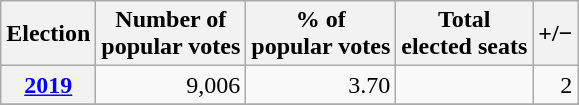<table class="wikitable" style="text-align: right;">
<tr align=center>
<th>Election</th>
<th>Number of<br>popular votes</th>
<th>% of<br>popular votes</th>
<th>Total<br>elected seats</th>
<th>+/−</th>
</tr>
<tr>
<th><a href='#'>2019</a></th>
<td>9,006</td>
<td>3.70</td>
<td></td>
<td>2</td>
</tr>
<tr>
</tr>
</table>
